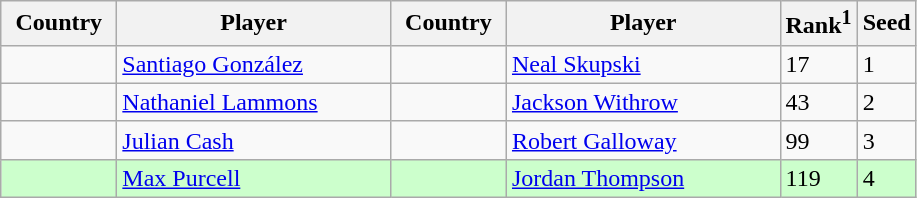<table class="sortable wikitable">
<tr>
<th width="70">Country</th>
<th width="175">Player</th>
<th width="70">Country</th>
<th width="175">Player</th>
<th>Rank<sup>1</sup></th>
<th>Seed</th>
</tr>
<tr>
<td></td>
<td><a href='#'>Santiago González</a></td>
<td></td>
<td><a href='#'>Neal Skupski</a></td>
<td>17</td>
<td>1</td>
</tr>
<tr>
<td></td>
<td><a href='#'>Nathaniel Lammons</a></td>
<td></td>
<td><a href='#'>Jackson Withrow</a></td>
<td>43</td>
<td>2</td>
</tr>
<tr>
<td></td>
<td><a href='#'>Julian Cash</a></td>
<td></td>
<td><a href='#'>Robert Galloway</a></td>
<td>99</td>
<td>3</td>
</tr>
<tr bgcolor=#cfc>
<td></td>
<td><a href='#'>Max Purcell</a></td>
<td></td>
<td><a href='#'>Jordan Thompson</a></td>
<td>119</td>
<td>4</td>
</tr>
</table>
